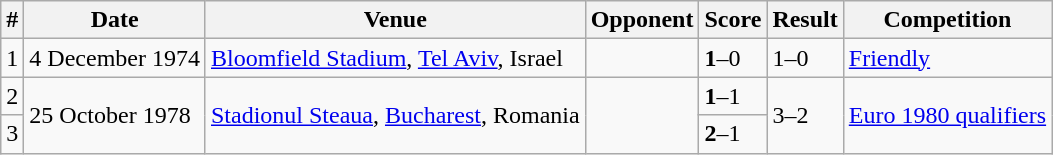<table class="wikitable sortable">
<tr>
<th>#</th>
<th>Date</th>
<th>Venue</th>
<th>Opponent</th>
<th>Score</th>
<th>Result</th>
<th>Competition</th>
</tr>
<tr>
<td align="center">1</td>
<td>4 December 1974</td>
<td><a href='#'>Bloomfield Stadium</a>, <a href='#'>Tel Aviv</a>, Israel</td>
<td></td>
<td><strong>1</strong>–0</td>
<td>1–0</td>
<td><a href='#'>Friendly</a></td>
</tr>
<tr>
<td align="center">2</td>
<td rowspan="2">25 October 1978</td>
<td rowspan="2"><a href='#'>Stadionul Steaua</a>, <a href='#'>Bucharest</a>, Romania</td>
<td rowspan="2"></td>
<td><strong>1</strong>–1</td>
<td rowspan="2">3–2</td>
<td rowspan="2"><a href='#'>Euro 1980 qualifiers</a></td>
</tr>
<tr>
<td align="center">3</td>
<td><strong>2</strong>–1</td>
</tr>
</table>
